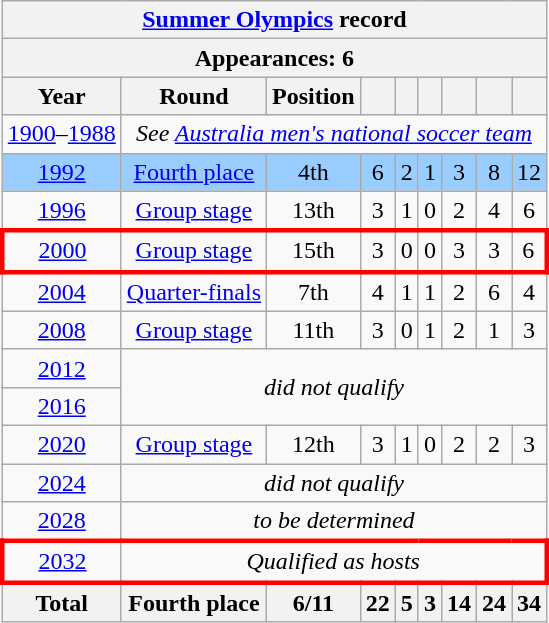<table class="wikitable" style="text-align: center;">
<tr>
<th colspan=9><a href='#'>Summer Olympics</a> record</th>
</tr>
<tr>
<th colspan=9>Appearances: 6</th>
</tr>
<tr>
<th>Year</th>
<th>Round</th>
<th>Position</th>
<th></th>
<th></th>
<th></th>
<th></th>
<th></th>
<th></th>
</tr>
<tr>
<td><a href='#'>1900</a>–<a href='#'>1988</a></td>
<td colspan=8 rowspan=1><em>See <a href='#'>Australia men's national soccer team</a></em></td>
</tr>
<tr bgcolor=#9acdff>
<td> <a href='#'>1992</a></td>
<td><a href='#'>Fourth place</a></td>
<td>4th</td>
<td>6</td>
<td>2</td>
<td>1</td>
<td>3</td>
<td>8</td>
<td>12</td>
</tr>
<tr>
<td> <a href='#'>1996</a></td>
<td><a href='#'>Group stage</a></td>
<td>13th</td>
<td>3</td>
<td>1</td>
<td>0</td>
<td>2</td>
<td>4</td>
<td>6</td>
</tr>
<tr style="border: 3px solid red">
<td> <a href='#'>2000</a></td>
<td><a href='#'>Group stage</a></td>
<td>15th</td>
<td>3</td>
<td>0</td>
<td>0</td>
<td>3</td>
<td>3</td>
<td>6</td>
</tr>
<tr>
<td> <a href='#'>2004</a></td>
<td><a href='#'>Quarter-finals</a></td>
<td>7th</td>
<td>4</td>
<td>1</td>
<td>1</td>
<td>2</td>
<td>6</td>
<td>4</td>
</tr>
<tr>
<td> <a href='#'>2008</a></td>
<td><a href='#'>Group stage</a></td>
<td>11th</td>
<td>3</td>
<td>0</td>
<td>1</td>
<td>2</td>
<td>1</td>
<td>3</td>
</tr>
<tr>
<td> <a href='#'>2012</a></td>
<td rowspan=2 colspan=8><em>did not qualify</em></td>
</tr>
<tr>
<td> <a href='#'>2016</a></td>
</tr>
<tr>
<td> <a href='#'>2020</a></td>
<td><a href='#'>Group stage</a></td>
<td>12th</td>
<td>3</td>
<td>1</td>
<td>0</td>
<td>2</td>
<td>2</td>
<td>3</td>
</tr>
<tr>
<td> <a href='#'>2024</a></td>
<td colspan="8"><em>did not qualify</em></td>
</tr>
<tr>
<td> <a href='#'>2028</a></td>
<td colspan="8"><em>to be determined</em></td>
</tr>
<tr style="border: 3px solid red">
<td> <a href='#'>2032</a></td>
<td colspan=8><em>Qualified as hosts</em></td>
</tr>
<tr>
<th>Total</th>
<th>Fourth place</th>
<th>6/11</th>
<th>22</th>
<th>5</th>
<th>3</th>
<th>14</th>
<th>24</th>
<th>34</th>
</tr>
</table>
